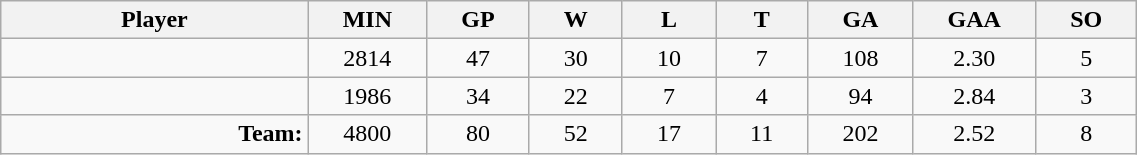<table class="wikitable sortable" width="60%">
<tr>
<th bgcolor="#DDDDFF" width="10%">Player</th>
<th width="3%" bgcolor="#DDDDFF" title="Minutes played">MIN</th>
<th width="3%" bgcolor="#DDDDFF" title="Games played in">GP</th>
<th width="3%" bgcolor="#DDDDFF" title="Games played in">W</th>
<th width="3%" bgcolor="#DDDDFF"title="Games played in">L</th>
<th width="3%" bgcolor="#DDDDFF" title="Ties">T</th>
<th width="3%" bgcolor="#DDDDFF" title="Goals against">GA</th>
<th width="3%" bgcolor="#DDDDFF" title="Goals against average">GAA</th>
<th width="3%" bgcolor="#DDDDFF"title="Shut-outs">SO</th>
</tr>
<tr align="center">
<td align="right"></td>
<td>2814</td>
<td>47</td>
<td>30</td>
<td>10</td>
<td>7</td>
<td>108</td>
<td>2.30</td>
<td>5</td>
</tr>
<tr align="center">
<td align="right"></td>
<td>1986</td>
<td>34</td>
<td>22</td>
<td>7</td>
<td>4</td>
<td>94</td>
<td>2.84</td>
<td>3</td>
</tr>
<tr align="center">
<td align="right"><strong>Team:</strong></td>
<td>4800</td>
<td>80</td>
<td>52</td>
<td>17</td>
<td>11</td>
<td>202</td>
<td>2.52</td>
<td>8</td>
</tr>
</table>
